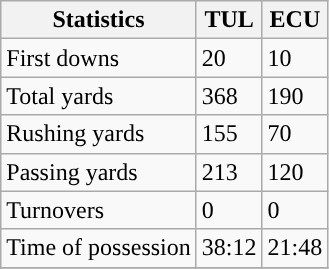<table class="wikitable" style="float: left;">
<tr>
<th>Statistics</th>
<th>TUL</th>
<th>ECU</th>
</tr>
<tr>
<td>First downs</td>
<td>20</td>
<td>10</td>
</tr>
<tr>
<td>Total yards</td>
<td>368</td>
<td>190</td>
</tr>
<tr>
<td>Rushing yards</td>
<td>155</td>
<td>70</td>
</tr>
<tr>
<td>Passing yards</td>
<td>213</td>
<td>120</td>
</tr>
<tr>
<td>Turnovers</td>
<td>0</td>
<td>0</td>
</tr>
<tr>
<td>Time of possession</td>
<td>38:12</td>
<td>21:48</td>
</tr>
<tr>
</tr>
</table>
